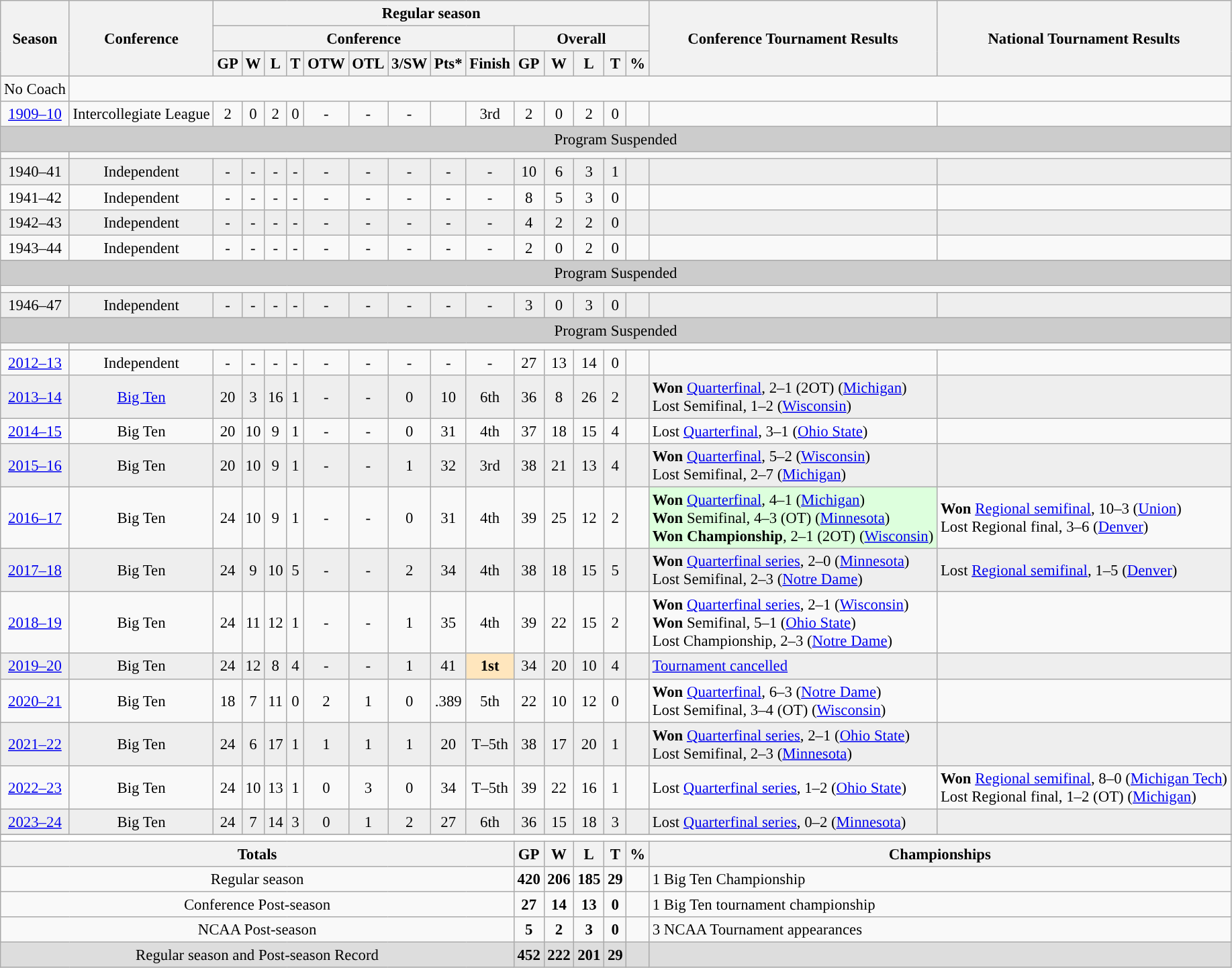<table class="wikitable" style="text-align: center; font-size: 95%">
<tr>
<th rowspan="3">Season</th>
<th rowspan="3">Conference</th>
<th colspan="14">Regular season</th>
<th rowspan="3">Conference Tournament Results</th>
<th rowspan="3">National Tournament Results</th>
</tr>
<tr>
<th colspan="9">Conference</th>
<th colspan="5">Overall</th>
</tr>
<tr>
<th>GP</th>
<th>W</th>
<th>L</th>
<th>T</th>
<th>OTW</th>
<th>OTL</th>
<th>3/SW</th>
<th>Pts*</th>
<th>Finish</th>
<th>GP</th>
<th>W</th>
<th>L</th>
<th>T</th>
<th>%</th>
</tr>
<tr>
<td>No Coach </td>
</tr>
<tr>
<td><a href='#'>1909–10</a></td>
<td>Intercollegiate League</td>
<td>2</td>
<td>0</td>
<td>2</td>
<td>0</td>
<td>-</td>
<td>-</td>
<td>-</td>
<td></td>
<td>3rd</td>
<td>2</td>
<td>0</td>
<td>2</td>
<td>0</td>
<td></td>
<td align="left"></td>
<td align="left"></td>
</tr>
<tr>
<td style="background:#cccccc;" colspan="18">Program Suspended</td>
</tr>
<tr>
<td><a href='#'></a> </td>
</tr>
<tr bgcolor=#eeeeee>
<td>1940–41</td>
<td>Independent</td>
<td>-</td>
<td>-</td>
<td>-</td>
<td>-</td>
<td>-</td>
<td>-</td>
<td>-</td>
<td>-</td>
<td>-</td>
<td>10</td>
<td>6</td>
<td>3</td>
<td>1</td>
<td></td>
<td align="left"></td>
<td align="left"></td>
</tr>
<tr>
<td>1941–42</td>
<td>Independent</td>
<td>-</td>
<td>-</td>
<td>-</td>
<td>-</td>
<td>-</td>
<td>-</td>
<td>-</td>
<td>-</td>
<td>-</td>
<td>8</td>
<td>5</td>
<td>3</td>
<td>0</td>
<td></td>
<td align="left"></td>
<td align="left"></td>
</tr>
<tr bgcolor=#eeeeee>
<td>1942–43</td>
<td>Independent</td>
<td>-</td>
<td>-</td>
<td>-</td>
<td>-</td>
<td>-</td>
<td>-</td>
<td>-</td>
<td>-</td>
<td>-</td>
<td>4</td>
<td>2</td>
<td>2</td>
<td>0</td>
<td></td>
<td align="left"></td>
<td align="left"></td>
</tr>
<tr>
<td>1943–44</td>
<td>Independent</td>
<td>-</td>
<td>-</td>
<td>-</td>
<td>-</td>
<td>-</td>
<td>-</td>
<td>-</td>
<td>-</td>
<td>-</td>
<td>2</td>
<td>0</td>
<td>2</td>
<td>0</td>
<td></td>
<td align="left"></td>
<td align="left"></td>
</tr>
<tr>
<td style="background:#cccccc;" colspan="18">Program Suspended</td>
</tr>
<tr>
<td><a href='#'></a> </td>
</tr>
<tr bgcolor=#eeeeee>
<td>1946–47</td>
<td>Independent</td>
<td>-</td>
<td>-</td>
<td>-</td>
<td>-</td>
<td>-</td>
<td>-</td>
<td>-</td>
<td>-</td>
<td>-</td>
<td>3</td>
<td>0</td>
<td>3</td>
<td>0</td>
<td></td>
<td align="left"></td>
<td align="left"></td>
</tr>
<tr>
<td style="background:#cccccc;" colspan="18">Program Suspended</td>
</tr>
<tr>
<td><a href='#'></a> </td>
</tr>
<tr>
<td><a href='#'>2012–13</a></td>
<td>Independent</td>
<td>-</td>
<td>-</td>
<td>-</td>
<td>-</td>
<td>-</td>
<td>-</td>
<td>-</td>
<td>-</td>
<td>-</td>
<td>27</td>
<td>13</td>
<td>14</td>
<td>0</td>
<td></td>
<td align="left"></td>
<td align="left"></td>
</tr>
<tr bgcolor=#eeeeee>
<td><a href='#'>2013–14</a></td>
<td><a href='#'>Big Ten</a></td>
<td>20</td>
<td>3</td>
<td>16</td>
<td>1</td>
<td>-</td>
<td>-</td>
<td>0</td>
<td>10</td>
<td>6th</td>
<td>36</td>
<td>8</td>
<td>26</td>
<td>2</td>
<td></td>
<td align="left"><strong>Won</strong> <a href='#'>Quarterfinal</a>, 2–1 (2OT) (<a href='#'>Michigan</a>)<br>Lost Semifinal, 1–2 (<a href='#'>Wisconsin</a>)</td>
<td align="left"></td>
</tr>
<tr>
<td><a href='#'>2014–15</a></td>
<td>Big Ten</td>
<td>20</td>
<td>10</td>
<td>9</td>
<td>1</td>
<td>-</td>
<td>-</td>
<td>0</td>
<td>31</td>
<td>4th</td>
<td>37</td>
<td>18</td>
<td>15</td>
<td>4</td>
<td></td>
<td align="left">Lost <a href='#'>Quarterfinal</a>, 3–1 (<a href='#'>Ohio State</a>)</td>
<td align="left"></td>
</tr>
<tr bgcolor=#eeeeee>
<td><a href='#'>2015–16</a></td>
<td>Big Ten</td>
<td>20</td>
<td>10</td>
<td>9</td>
<td>1</td>
<td>-</td>
<td>-</td>
<td>1</td>
<td>32</td>
<td>3rd</td>
<td>38</td>
<td>21</td>
<td>13</td>
<td>4</td>
<td></td>
<td align="left"><strong>Won</strong> <a href='#'>Quarterfinal</a>, 5–2 (<a href='#'>Wisconsin</a>)<br>Lost Semifinal, 2–7 (<a href='#'>Michigan</a>)</td>
<td align="left"></td>
</tr>
<tr>
<td><a href='#'>2016–17</a></td>
<td>Big Ten</td>
<td>24</td>
<td>10</td>
<td>9</td>
<td>1</td>
<td>-</td>
<td>-</td>
<td>0</td>
<td>31</td>
<td>4th</td>
<td>39</td>
<td>25</td>
<td>12</td>
<td>2</td>
<td></td>
<td style="background: #ddffdd;" align="left"><strong>Won</strong> <a href='#'>Quarterfinal</a>, 4–1 (<a href='#'>Michigan</a>)<br><strong>Won</strong> Semifinal, 4–3 (OT) (<a href='#'>Minnesota</a>)<br><strong>Won Championship</strong>, 2–1 (2OT) (<a href='#'>Wisconsin</a>)</td>
<td align="left"><strong>Won</strong> <a href='#'>Regional semifinal</a>, 10–3 (<a href='#'>Union</a>)<br>Lost Regional final, 3–6 (<a href='#'>Denver</a>)</td>
</tr>
<tr bgcolor=#eeeeee>
<td><a href='#'>2017–18</a></td>
<td>Big Ten</td>
<td>24</td>
<td>9</td>
<td>10</td>
<td>5</td>
<td>-</td>
<td>-</td>
<td>2</td>
<td>34</td>
<td>4th</td>
<td>38</td>
<td>18</td>
<td>15</td>
<td>5</td>
<td></td>
<td align="left"><strong>Won</strong> <a href='#'>Quarterfinal series</a>, 2–0 (<a href='#'>Minnesota</a>)<br>Lost Semifinal, 2–3 (<a href='#'>Notre Dame</a>)</td>
<td align="left">Lost <a href='#'>Regional semifinal</a>, 1–5 (<a href='#'>Denver</a>)</td>
</tr>
<tr>
<td><a href='#'>2018–19</a></td>
<td>Big Ten</td>
<td>24</td>
<td>11</td>
<td>12</td>
<td>1</td>
<td>-</td>
<td>-</td>
<td>1</td>
<td>35</td>
<td>4th</td>
<td>39</td>
<td>22</td>
<td>15</td>
<td>2</td>
<td></td>
<td align="left"><strong>Won</strong> <a href='#'>Quarterfinal series</a>, 2–1 (<a href='#'>Wisconsin</a>)<br><strong>Won</strong> Semifinal, 5–1 (<a href='#'>Ohio State</a>)<br>Lost Championship, 2–3 (<a href='#'>Notre Dame</a>)</td>
<td align="left"></td>
</tr>
<tr bgcolor=eeeeee>
<td><a href='#'>2019–20</a></td>
<td>Big Ten</td>
<td>24</td>
<td>12</td>
<td>8</td>
<td>4</td>
<td>-</td>
<td>-</td>
<td>1</td>
<td>41</td>
<td style="background: #FFE6BD;"><strong>1st</strong></td>
<td>34</td>
<td>20</td>
<td>10</td>
<td>4</td>
<td></td>
<td align="left"><a href='#'>Tournament cancelled</a></td>
<td align="left"></td>
</tr>
<tr>
<td><a href='#'>2020–21</a></td>
<td>Big Ten</td>
<td>18</td>
<td>7</td>
<td>11</td>
<td>0</td>
<td>2</td>
<td>1</td>
<td>0</td>
<td>.389</td>
<td>5th</td>
<td>22</td>
<td>10</td>
<td>12</td>
<td>0</td>
<td></td>
<td align="left"><strong>Won</strong> <a href='#'>Quarterfinal</a>, 6–3 (<a href='#'>Notre Dame</a>)<br>Lost Semifinal, 3–4 (OT) (<a href='#'>Wisconsin</a>)</td>
<td align="left"></td>
</tr>
<tr bgcolor=eeeeee>
<td><a href='#'>2021–22</a></td>
<td>Big Ten</td>
<td>24</td>
<td>6</td>
<td>17</td>
<td>1</td>
<td>1</td>
<td>1</td>
<td>1</td>
<td>20</td>
<td>T–5th</td>
<td>38</td>
<td>17</td>
<td>20</td>
<td>1</td>
<td></td>
<td align="left"><strong>Won</strong> <a href='#'>Quarterfinal series</a>, 2–1 (<a href='#'>Ohio State</a>)<br>Lost Semifinal, 2–3 (<a href='#'>Minnesota</a>)</td>
<td align="left"></td>
</tr>
<tr bgcolor=>
<td><a href='#'>2022–23</a></td>
<td>Big Ten</td>
<td>24</td>
<td>10</td>
<td>13</td>
<td>1</td>
<td>0</td>
<td>3</td>
<td>0</td>
<td>34</td>
<td>T–5th</td>
<td>39</td>
<td>22</td>
<td>16</td>
<td>1</td>
<td></td>
<td align="left">Lost <a href='#'>Quarterfinal series</a>, 1–2 (<a href='#'>Ohio State</a>)</td>
<td align="left"><strong>Won</strong> <a href='#'>Regional semifinal</a>, 8–0 (<a href='#'>Michigan Tech</a>)<br>Lost Regional final, 1–2 (OT) (<a href='#'>Michigan</a>)</td>
</tr>
<tr bgcolor=eeeeee>
<td><a href='#'>2023–24</a></td>
<td>Big Ten</td>
<td>24</td>
<td>7</td>
<td>14</td>
<td>3</td>
<td>0</td>
<td>1</td>
<td>2</td>
<td>27</td>
<td>6th</td>
<td>36</td>
<td>15</td>
<td>18</td>
<td>3</td>
<td></td>
<td align="left">Lost <a href='#'>Quarterfinal series</a>, 0–2 (<a href='#'>Minnesota</a>)</td>
<td align="left"></td>
</tr>
<tr>
</tr>
<tr ->
</tr>
<tr>
<td colspan="18" style="background:#fff;"></td>
</tr>
<tr>
<th colspan="11">Totals</th>
<th>GP</th>
<th>W</th>
<th>L</th>
<th>T</th>
<th>%</th>
<th colspan="2">Championships</th>
</tr>
<tr>
<td colspan="11">Regular season</td>
<td><strong>420</strong></td>
<td><strong>206</strong></td>
<td><strong>185</strong></td>
<td><strong>29</strong></td>
<td><strong></strong></td>
<td colspan="2" align="left">1 Big Ten Championship</td>
</tr>
<tr>
<td colspan="11">Conference Post-season</td>
<td><strong>27</strong></td>
<td><strong>14</strong></td>
<td><strong>13</strong></td>
<td><strong>0</strong></td>
<td><strong></strong></td>
<td colspan="2" align="left">1 Big Ten tournament championship</td>
</tr>
<tr>
<td colspan="11">NCAA Post-season</td>
<td><strong>5</strong></td>
<td><strong>2</strong></td>
<td><strong>3</strong></td>
<td><strong>0</strong></td>
<td><strong></strong></td>
<td colspan="2" align="left">3 NCAA Tournament appearances</td>
</tr>
<tr bgcolor=dddddd>
<td colspan="11">Regular season and Post-season Record</td>
<td><strong>452</strong></td>
<td><strong>222</strong></td>
<td><strong>201</strong></td>
<td><strong>29</strong></td>
<td><strong></strong></td>
<td colspan="2" align="left"></td>
</tr>
</table>
